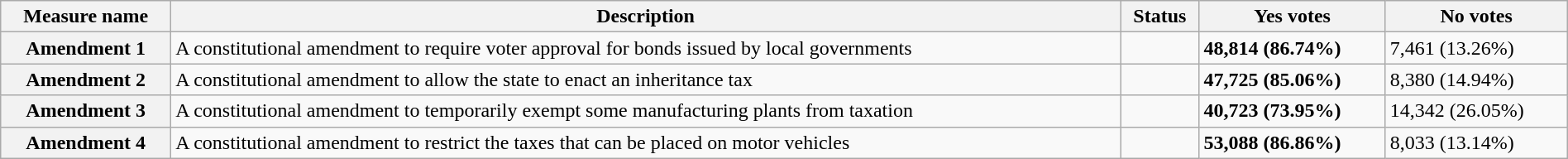<table class="wikitable sortable plainrowheaders" style="width:100%">
<tr>
<th scope="col">Measure name</th>
<th class="unsortable" scope="col">Description</th>
<th scope="col">Status</th>
<th scope="col">Yes votes</th>
<th scope="col">No votes</th>
</tr>
<tr>
<th scope="row">Amendment 1</th>
<td>A constitutional amendment to require voter approval for bonds issued by local governments</td>
<td></td>
<td><strong>48,814 (86.74%)</strong></td>
<td>7,461 (13.26%)</td>
</tr>
<tr>
<th scope="row">Amendment 2</th>
<td>A constitutional amendment to allow the state to enact an inheritance tax</td>
<td></td>
<td><strong>47,725 (85.06%)</strong></td>
<td>8,380 (14.94%)</td>
</tr>
<tr>
<th scope="row">Amendment 3</th>
<td>A constitutional amendment to temporarily exempt some manufacturing plants from taxation</td>
<td></td>
<td><strong>40,723 (73.95%)</strong></td>
<td>14,342 (26.05%)</td>
</tr>
<tr>
<th scope="row">Amendment 4</th>
<td>A constitutional amendment to restrict the taxes that can be placed on motor vehicles</td>
<td></td>
<td><strong>53,088 (86.86%)</strong></td>
<td>8,033 (13.14%)</td>
</tr>
</table>
